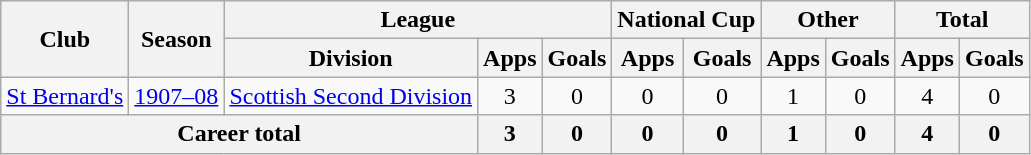<table class="wikitable" style="text-align: center">
<tr>
<th rowspan="2">Club</th>
<th rowspan="2">Season</th>
<th colspan="3">League</th>
<th colspan="2">National Cup</th>
<th colspan="2">Other</th>
<th colspan="2">Total</th>
</tr>
<tr>
<th>Division</th>
<th>Apps</th>
<th>Goals</th>
<th>Apps</th>
<th>Goals</th>
<th>Apps</th>
<th>Goals</th>
<th>Apps</th>
<th>Goals</th>
</tr>
<tr>
<td><a href='#'>St Bernard's</a></td>
<td><a href='#'>1907–08</a></td>
<td><a href='#'>Scottish Second Division</a></td>
<td>3</td>
<td>0</td>
<td>0</td>
<td>0</td>
<td>1</td>
<td>0</td>
<td>4</td>
<td>0</td>
</tr>
<tr>
<th colspan="3">Career total</th>
<th>3</th>
<th>0</th>
<th>0</th>
<th>0</th>
<th>1</th>
<th>0</th>
<th>4</th>
<th>0</th>
</tr>
</table>
